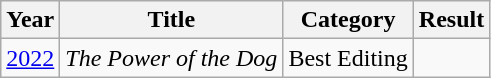<table class="wikitable">
<tr>
<th>Year</th>
<th>Title</th>
<th>Category</th>
<th>Result</th>
</tr>
<tr>
<td><a href='#'>2022</a></td>
<td><em>The Power of the Dog</em></td>
<td>Best Editing</td>
<td></td>
</tr>
</table>
